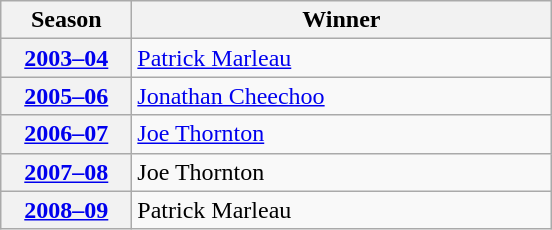<table class="wikitable">
<tr>
<th scope="col" style="width:5em">Season</th>
<th scope="col" style="width:17em">Winner</th>
</tr>
<tr>
<th scope="row"><a href='#'>2003–04</a></th>
<td><a href='#'>Patrick Marleau</a></td>
</tr>
<tr>
<th scope="row"><a href='#'>2005–06</a></th>
<td><a href='#'>Jonathan Cheechoo</a></td>
</tr>
<tr>
<th scope="row"><a href='#'>2006–07</a></th>
<td><a href='#'>Joe Thornton</a></td>
</tr>
<tr>
<th scope="row"><a href='#'>2007–08</a></th>
<td>Joe Thornton</td>
</tr>
<tr>
<th scope="row"><a href='#'>2008–09</a></th>
<td>Patrick Marleau</td>
</tr>
</table>
